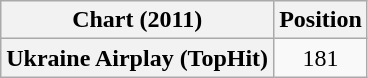<table class="wikitable plainrowheaders" style="text-align:center">
<tr>
<th scope="col">Chart (2011)</th>
<th scope="col">Position</th>
</tr>
<tr>
<th scope="row">Ukraine Airplay (TopHit)</th>
<td>181</td>
</tr>
</table>
